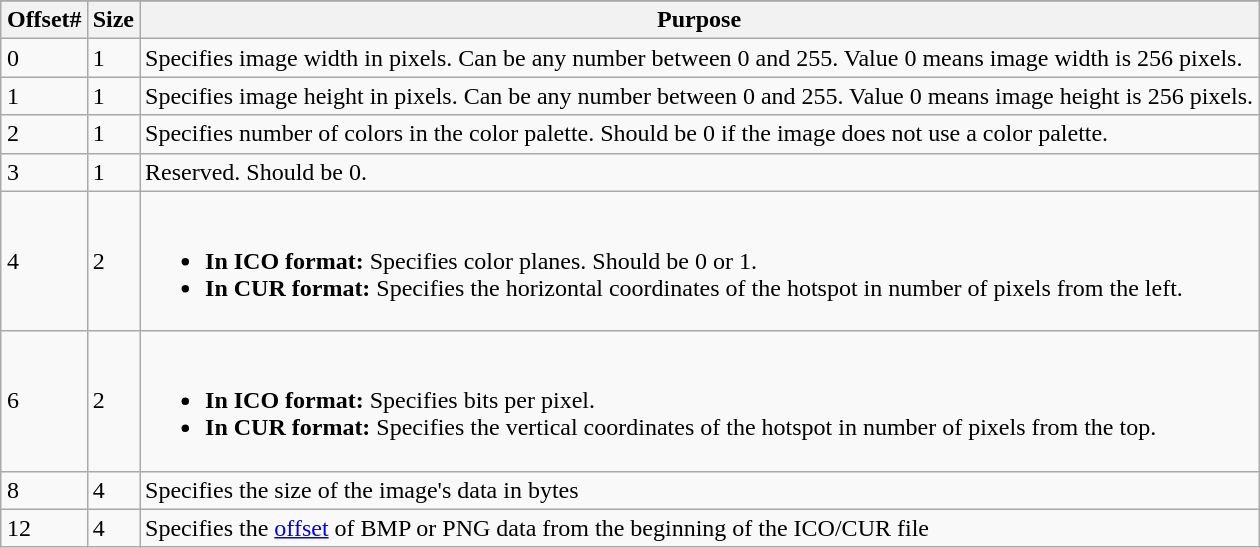<table class="wikitable" style="margin: 1em auto">
<tr>
</tr>
<tr>
<th>Offset#</th>
<th>Size</th>
<th>Purpose</th>
</tr>
<tr>
<td>0</td>
<td>1</td>
<td>Specifies image width in pixels. Can be any number between 0 and 255. Value 0 means image width is 256 pixels.</td>
</tr>
<tr>
<td>1</td>
<td>1</td>
<td>Specifies image height in pixels. Can be any number between 0 and 255. Value 0 means image height is 256 pixels.</td>
</tr>
<tr>
<td>2</td>
<td>1</td>
<td>Specifies number of colors in the color palette. Should be 0 if the image does not use a color palette.</td>
</tr>
<tr>
<td>3</td>
<td>1</td>
<td>Reserved. Should be 0.</td>
</tr>
<tr>
<td>4</td>
<td>2</td>
<td><br><ul><li><strong>In ICO format:</strong> Specifies color planes. Should be 0 or 1.</li><li><strong>In CUR format:</strong> Specifies the horizontal coordinates of the hotspot in number of pixels from the left.</li></ul></td>
</tr>
<tr>
<td>6</td>
<td>2</td>
<td><br><ul><li><strong>In ICO format:</strong> Specifies bits per pixel. </li><li><strong>In CUR format:</strong> Specifies the vertical coordinates of the hotspot in number of pixels from the top.</li></ul></td>
</tr>
<tr>
<td>8</td>
<td>4</td>
<td>Specifies the size of the image's data in bytes</td>
</tr>
<tr>
<td>12</td>
<td>4</td>
<td>Specifies the <a href='#'>offset</a> of BMP or PNG data from the beginning of the ICO/CUR file</td>
</tr>
</table>
